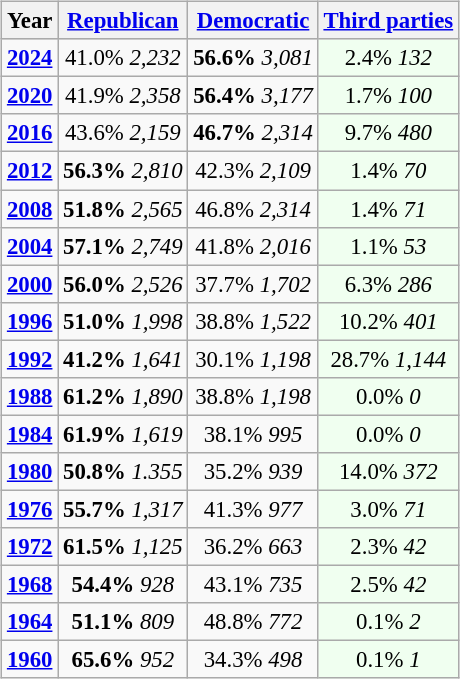<table class="wikitable" style="float:right; font-size:95%;">
<tr bgcolor=lightgrey>
<th>Year</th>
<th><a href='#'>Republican</a></th>
<th><a href='#'>Democratic</a></th>
<th><a href='#'>Third parties</a></th>
</tr>
<tr>
<td style="text-align:center;" ><strong><a href='#'>2024</a></strong></td>
<td style="text-align:center;" >41.0% <em>2,232</em></td>
<td style="text-align:center;" ><strong>56.6%</strong> <em>3,081</em></td>
<td style="text-align:center; background:honeyDew;">2.4% <em>132</em></td>
</tr>
<tr>
<td style="text-align:center;" ><strong><a href='#'>2020</a></strong></td>
<td style="text-align:center;" >41.9% <em>2,358</em></td>
<td style="text-align:center;" ><strong>56.4%</strong> <em>3,177</em></td>
<td style="text-align:center; background:honeyDew;">1.7% <em>100</em></td>
</tr>
<tr>
<td style="text-align:center;" ><strong><a href='#'>2016</a></strong></td>
<td style="text-align:center;" >43.6% <em>2,159</em></td>
<td style="text-align:center;" ><strong>46.7%</strong> <em>2,314</em></td>
<td style="text-align:center; background:honeyDew;">9.7% <em>480</em></td>
</tr>
<tr>
<td style="text-align:center;" ><strong><a href='#'>2012</a></strong></td>
<td style="text-align:center;" ><strong>56.3%</strong> <em>2,810</em></td>
<td style="text-align:center;" >42.3% <em>2,109</em></td>
<td style="text-align:center; background:honeyDew;">1.4% <em>70</em></td>
</tr>
<tr>
<td style="text-align:center;" ><strong><a href='#'>2008</a></strong></td>
<td style="text-align:center;" ><strong>51.8%</strong> <em>2,565</em></td>
<td style="text-align:center;" >46.8% <em>2,314</em></td>
<td style="text-align:center; background:honeyDew;">1.4% <em>71</em></td>
</tr>
<tr>
<td style="text-align:center;" ><strong><a href='#'>2004</a></strong></td>
<td style="text-align:center;" ><strong>57.1%</strong> <em>2,749</em></td>
<td style="text-align:center;" >41.8% <em>2,016</em></td>
<td style="text-align:center; background:honeyDew;">1.1% <em>53</em></td>
</tr>
<tr>
<td style="text-align:center;" ><strong><a href='#'>2000</a></strong></td>
<td style="text-align:center;" ><strong>56.0%</strong> <em>2,526</em></td>
<td style="text-align:center;" >37.7% <em>1,702</em></td>
<td style="text-align:center; background:honeyDew;">6.3% <em>286</em></td>
</tr>
<tr>
<td style="text-align:center;" ><strong><a href='#'>1996</a></strong></td>
<td style="text-align:center;" ><strong>51.0%</strong> <em>1,998</em></td>
<td style="text-align:center;" >38.8% <em>1,522</em></td>
<td style="text-align:center; background:honeyDew;">10.2% <em>401</em></td>
</tr>
<tr>
<td style="text-align:center;" ><strong><a href='#'>1992</a></strong></td>
<td style="text-align:center;" ><strong>41.2%</strong> <em>1,641</em></td>
<td style="text-align:center;" >30.1% <em>1,198</em></td>
<td style="text-align:center; background:honeyDew;">28.7% <em>1,144</em></td>
</tr>
<tr>
<td style="text-align:center;" ><strong><a href='#'>1988</a></strong></td>
<td style="text-align:center;" ><strong>61.2%</strong> <em>1,890</em></td>
<td style="text-align:center;" >38.8% <em>1,198</em></td>
<td style="text-align:center; background:honeyDew;">0.0% <em>0</em></td>
</tr>
<tr>
<td style="text-align:center;" ><strong><a href='#'>1984</a></strong></td>
<td style="text-align:center;" ><strong>61.9%</strong> <em>1,619</em></td>
<td style="text-align:center;" >38.1% <em>995</em></td>
<td style="text-align:center; background:honeyDew;">0.0% <em>0</em></td>
</tr>
<tr>
<td style="text-align:center;" ><strong><a href='#'>1980</a></strong></td>
<td style="text-align:center;" ><strong>50.8%</strong> <em>1.355</em></td>
<td style="text-align:center;" >35.2% <em>939</em></td>
<td style="text-align:center; background:honeyDew;">14.0% <em>372</em></td>
</tr>
<tr>
<td style="text-align:center;" ><strong><a href='#'>1976</a></strong></td>
<td style="text-align:center;" ><strong>55.7%</strong> <em>1,317</em></td>
<td style="text-align:center;" >41.3% <em>977</em></td>
<td style="text-align:center; background:honeyDew;">3.0% <em>71</em></td>
</tr>
<tr>
<td style="text-align:center;" ><strong><a href='#'>1972</a></strong></td>
<td style="text-align:center;" ><strong>61.5%</strong> <em>1,125</em></td>
<td style="text-align:center;" >36.2% <em>663</em></td>
<td style="text-align:center; background:honeyDew;">2.3% <em>42</em></td>
</tr>
<tr>
<td style="text-align:center;" ><strong><a href='#'>1968</a></strong></td>
<td style="text-align:center;" ><strong>54.4%</strong> <em>928</em></td>
<td style="text-align:center;" >43.1% <em>735</em></td>
<td style="text-align:center; background:honeyDew;">2.5% <em>42</em></td>
</tr>
<tr>
<td style="text-align:center;" ><strong><a href='#'>1964</a></strong></td>
<td style="text-align:center;" ><strong>51.1%</strong> <em>809</em></td>
<td style="text-align:center;" >48.8% <em>772</em></td>
<td style="text-align:center; background:honeyDew;">0.1% <em>2</em></td>
</tr>
<tr>
<td style="text-align:center;" ><strong><a href='#'>1960</a></strong></td>
<td style="text-align:center;" ><strong>65.6%</strong> <em>952</em></td>
<td style="text-align:center;" >34.3% <em>498</em></td>
<td style="text-align:center; background:honeyDew;">0.1% <em>1</em></td>
</tr>
</table>
